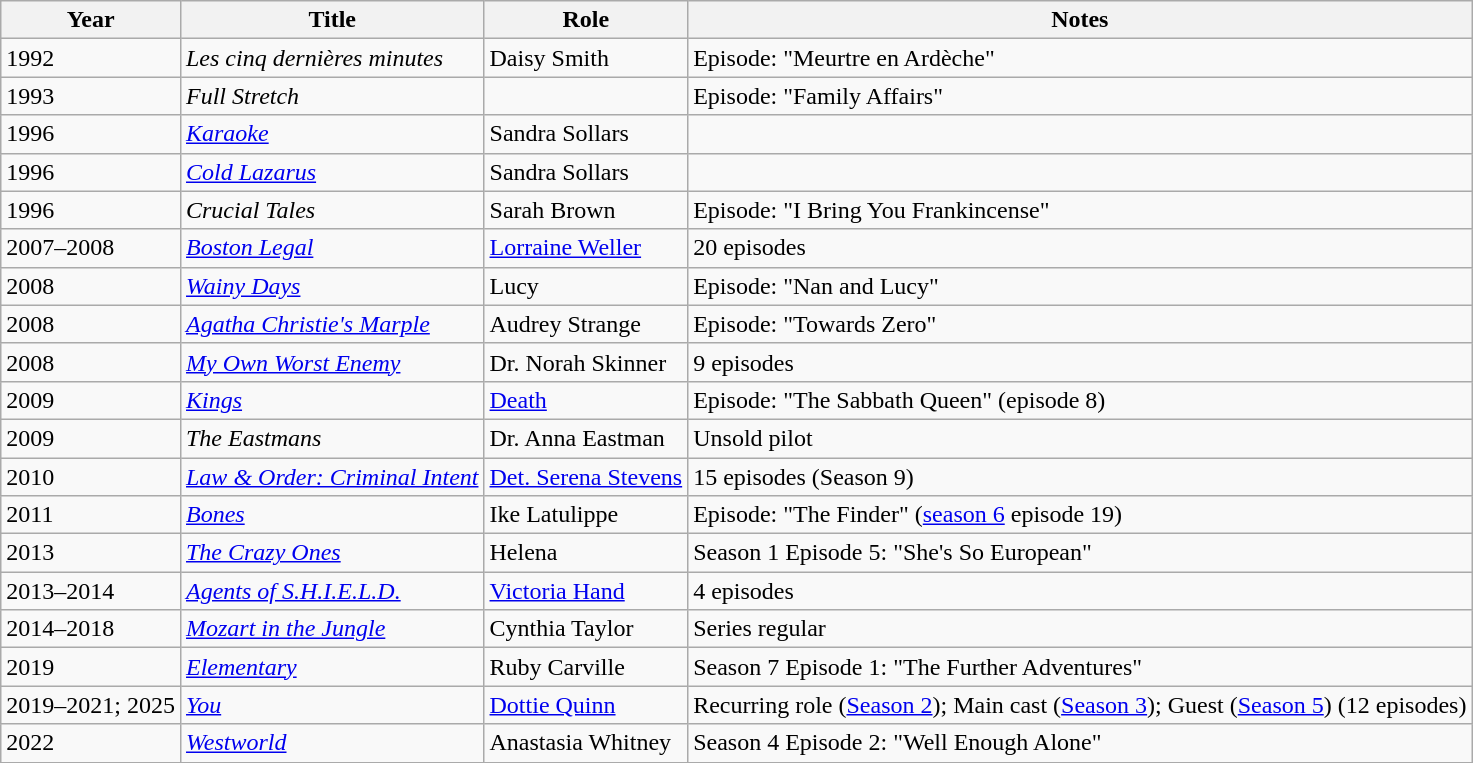<table class="wikitable sortable">
<tr>
<th>Year</th>
<th>Title</th>
<th>Role</th>
<th class="unsortable">Notes</th>
</tr>
<tr>
<td>1992</td>
<td><em>Les cinq dernières minutes</em></td>
<td>Daisy Smith</td>
<td>Episode: "Meurtre en Ardèche"</td>
</tr>
<tr>
<td>1993</td>
<td><em>Full Stretch</em></td>
<td></td>
<td>Episode: "Family Affairs"</td>
</tr>
<tr>
<td>1996</td>
<td><em><a href='#'>Karaoke</a></em></td>
<td>Sandra Sollars</td>
<td></td>
</tr>
<tr>
<td>1996</td>
<td><em><a href='#'>Cold Lazarus</a></em></td>
<td>Sandra Sollars</td>
<td></td>
</tr>
<tr>
<td>1996</td>
<td><em>Crucial Tales</em></td>
<td>Sarah Brown</td>
<td>Episode: "I Bring You Frankincense"</td>
</tr>
<tr>
<td>2007–2008</td>
<td><em><a href='#'>Boston Legal</a></em></td>
<td><a href='#'>Lorraine Weller</a></td>
<td>20 episodes</td>
</tr>
<tr>
<td>2008</td>
<td><em><a href='#'>Wainy Days</a></em></td>
<td>Lucy</td>
<td>Episode: "Nan and Lucy"</td>
</tr>
<tr>
<td>2008</td>
<td><em><a href='#'>Agatha Christie's Marple</a></em></td>
<td>Audrey Strange</td>
<td>Episode: "Towards Zero"</td>
</tr>
<tr>
<td>2008</td>
<td><em><a href='#'>My Own Worst Enemy</a></em></td>
<td>Dr. Norah Skinner</td>
<td>9 episodes</td>
</tr>
<tr>
<td>2009</td>
<td><em><a href='#'>Kings</a></em></td>
<td><a href='#'>Death</a></td>
<td>Episode: "The Sabbath Queen" (episode 8)</td>
</tr>
<tr>
<td>2009</td>
<td><em>The Eastmans</em></td>
<td>Dr. Anna Eastman</td>
<td>Unsold pilot</td>
</tr>
<tr>
<td>2010</td>
<td><em><a href='#'>Law & Order: Criminal Intent</a></em></td>
<td><a href='#'>Det. Serena Stevens</a></td>
<td>15 episodes (Season 9)</td>
</tr>
<tr>
<td>2011</td>
<td><em><a href='#'>Bones</a></em></td>
<td>Ike Latulippe</td>
<td>Episode: "The Finder" (<a href='#'>season 6</a> episode 19)</td>
</tr>
<tr>
<td>2013</td>
<td><em><a href='#'>The Crazy Ones</a></em></td>
<td>Helena</td>
<td>Season 1 Episode 5: "She's So European"</td>
</tr>
<tr>
<td>2013–2014</td>
<td><em><a href='#'>Agents of S.H.I.E.L.D.</a></em></td>
<td><a href='#'>Victoria Hand</a></td>
<td>4 episodes</td>
</tr>
<tr>
<td>2014–2018</td>
<td><em><a href='#'>Mozart in the Jungle</a></em></td>
<td>Cynthia Taylor</td>
<td>Series regular</td>
</tr>
<tr>
<td>2019</td>
<td><em><a href='#'>Elementary</a></em></td>
<td>Ruby Carville</td>
<td>Season 7 Episode 1: "The Further Adventures"</td>
</tr>
<tr>
<td>2019–2021; 2025</td>
<td><em><a href='#'>You</a></em></td>
<td><a href='#'>Dottie Quinn</a></td>
<td>Recurring role (<a href='#'>Season 2</a>); Main cast (<a href='#'>Season 3</a>); Guest (<a href='#'>Season 5</a>) (12 episodes)</td>
</tr>
<tr>
<td>2022</td>
<td><em><a href='#'>Westworld</a></em></td>
<td>Anastasia Whitney</td>
<td>Season 4 Episode 2: "Well Enough Alone"</td>
</tr>
<tr>
</tr>
</table>
